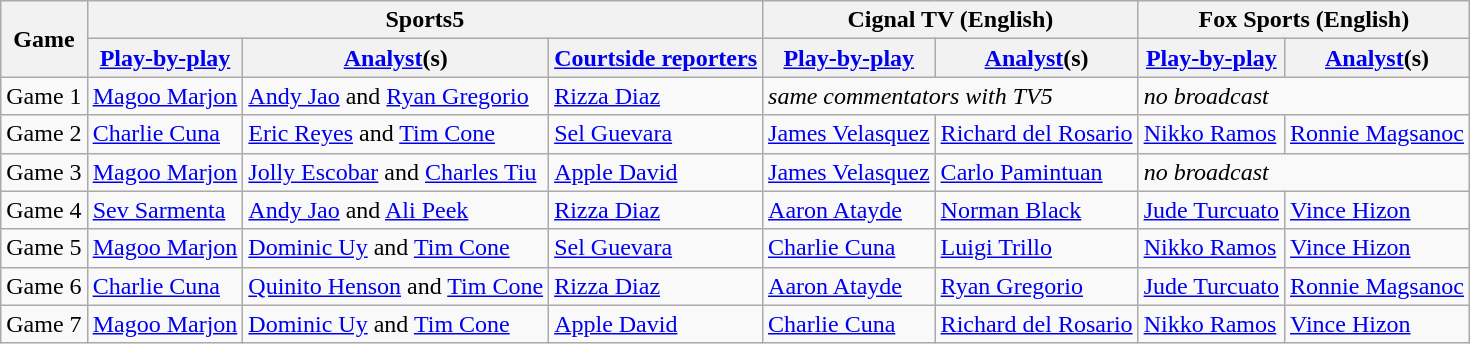<table class=wikitable>
<tr>
<th rowspan=2>Game</th>
<th colspan=3>Sports5</th>
<th colspan=2>Cignal TV (English)</th>
<th colspan=2>Fox Sports (English)</th>
</tr>
<tr>
<th><a href='#'>Play-by-play</a></th>
<th><a href='#'>Analyst</a>(s)</th>
<th><a href='#'>Courtside reporters</a></th>
<th><a href='#'>Play-by-play</a></th>
<th><a href='#'>Analyst</a>(s)</th>
<th><a href='#'>Play-by-play</a></th>
<th><a href='#'>Analyst</a>(s)</th>
</tr>
<tr>
<td>Game 1</td>
<td><a href='#'>Magoo Marjon</a></td>
<td><a href='#'>Andy Jao</a> and <a href='#'>Ryan Gregorio</a></td>
<td><a href='#'>Rizza Diaz</a></td>
<td colspan=2><em>same commentators with TV5</em></td>
<td colspan=2><em>no broadcast</em></td>
</tr>
<tr>
<td>Game 2</td>
<td><a href='#'>Charlie Cuna</a></td>
<td><a href='#'>Eric Reyes</a> and <a href='#'>Tim Cone</a></td>
<td><a href='#'>Sel Guevara</a></td>
<td><a href='#'>James Velasquez</a></td>
<td><a href='#'>Richard del Rosario</a></td>
<td><a href='#'>Nikko Ramos</a></td>
<td><a href='#'>Ronnie Magsanoc</a></td>
</tr>
<tr>
<td>Game 3</td>
<td><a href='#'>Magoo Marjon</a></td>
<td><a href='#'>Jolly Escobar</a> and <a href='#'>Charles Tiu</a></td>
<td><a href='#'>Apple David</a></td>
<td><a href='#'>James Velasquez</a></td>
<td><a href='#'>Carlo Pamintuan</a></td>
<td colspan=2><em>no broadcast</em></td>
</tr>
<tr>
<td>Game 4</td>
<td><a href='#'>Sev Sarmenta</a></td>
<td><a href='#'>Andy Jao</a> and <a href='#'>Ali Peek</a></td>
<td><a href='#'>Rizza Diaz</a></td>
<td><a href='#'>Aaron Atayde</a></td>
<td><a href='#'>Norman Black</a></td>
<td><a href='#'>Jude Turcuato</a></td>
<td><a href='#'>Vince Hizon</a></td>
</tr>
<tr>
<td>Game 5</td>
<td><a href='#'>Magoo Marjon</a></td>
<td><a href='#'>Dominic Uy</a> and <a href='#'>Tim Cone</a></td>
<td><a href='#'>Sel Guevara</a></td>
<td><a href='#'>Charlie Cuna</a></td>
<td><a href='#'>Luigi Trillo</a></td>
<td><a href='#'>Nikko Ramos</a></td>
<td><a href='#'>Vince Hizon</a></td>
</tr>
<tr>
<td>Game 6</td>
<td><a href='#'>Charlie Cuna</a></td>
<td><a href='#'>Quinito Henson</a> and <a href='#'>Tim Cone</a></td>
<td><a href='#'>Rizza Diaz</a></td>
<td><a href='#'>Aaron Atayde</a></td>
<td><a href='#'>Ryan Gregorio</a></td>
<td><a href='#'>Jude Turcuato</a></td>
<td><a href='#'>Ronnie Magsanoc</a></td>
</tr>
<tr>
<td>Game 7</td>
<td><a href='#'>Magoo Marjon</a></td>
<td><a href='#'>Dominic Uy</a> and <a href='#'>Tim Cone</a></td>
<td><a href='#'>Apple David</a></td>
<td><a href='#'>Charlie Cuna</a></td>
<td><a href='#'>Richard del Rosario</a></td>
<td><a href='#'>Nikko Ramos</a></td>
<td><a href='#'>Vince Hizon</a></td>
</tr>
</table>
